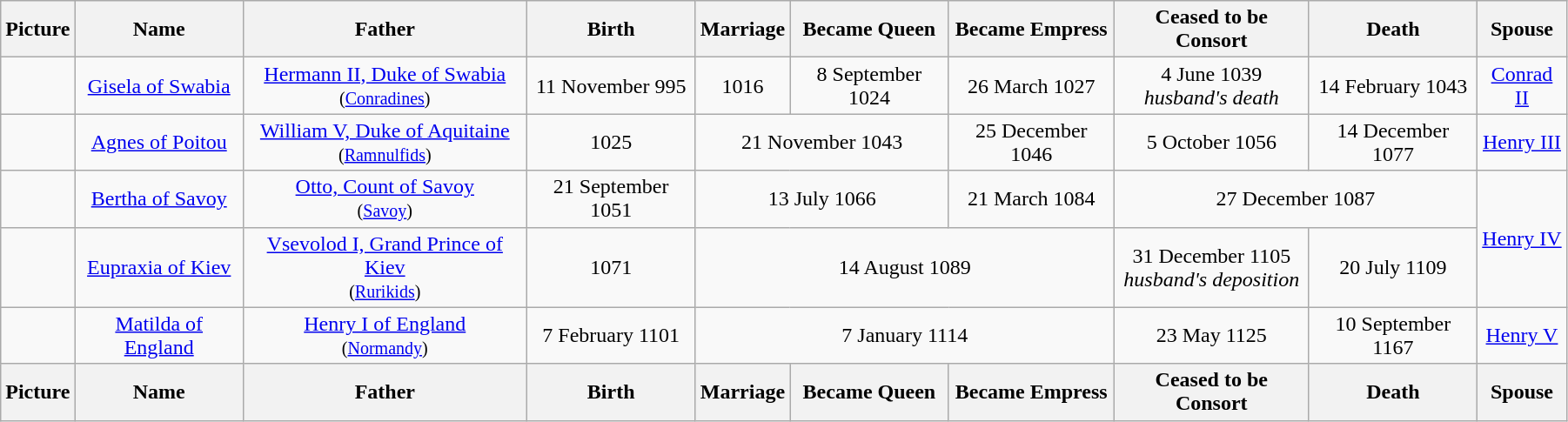<table width=95% class="wikitable">
<tr>
<th>Picture</th>
<th>Name</th>
<th>Father</th>
<th>Birth</th>
<th>Marriage</th>
<th>Became Queen</th>
<th>Became Empress</th>
<th>Ceased to be Consort</th>
<th>Death</th>
<th>Spouse</th>
</tr>
<tr>
<td align=center></td>
<td align=center><a href='#'>Gisela of Swabia</a></td>
<td align="center"><a href='#'>Hermann II, Duke of Swabia</a><br><small>(<a href='#'>Conradines</a>)</small></td>
<td align="center">11 November 995</td>
<td align="center">1016</td>
<td align="center">8 September 1024</td>
<td align="center">26 March 1027</td>
<td align="center">4 June 1039<br><em>husband's death</em></td>
<td align="center">14 February 1043</td>
<td align="center"><a href='#'>Conrad II</a></td>
</tr>
<tr>
<td align=center></td>
<td align=center><a href='#'>Agnes of Poitou</a></td>
<td align="center"><a href='#'>William V, Duke of Aquitaine</a><br><small>(<a href='#'>Ramnulfids</a>)</small></td>
<td align="center">1025</td>
<td align="center" colspan="2">21 November 1043</td>
<td align="center">25 December 1046</td>
<td align="center">5 October 1056</td>
<td align="center">14 December 1077</td>
<td align="center"><a href='#'>Henry III</a></td>
</tr>
<tr>
<td align=center></td>
<td align=center><a href='#'>Bertha of Savoy</a></td>
<td align="center"><a href='#'>Otto, Count of Savoy</a><br><small>(<a href='#'>Savoy</a>)</small></td>
<td align="center">21 September 1051</td>
<td align="center" colspan="2">13 July 1066</td>
<td align="center">21 March 1084</td>
<td align="center" colspan="2">27 December 1087</td>
<td align="center" rowspan="2"><a href='#'>Henry IV</a></td>
</tr>
<tr>
<td align=center></td>
<td align=center><a href='#'>Eupraxia of Kiev</a></td>
<td align="center"><a href='#'>Vsevolod I, Grand Prince of Kiev</a><br><small>(<a href='#'>Rurikids</a>)</small></td>
<td align="center">1071</td>
<td align="center" colspan="3">14 August 1089</td>
<td align="center">31 December 1105<br><em>husband's deposition</em></td>
<td align="center">20 July 1109</td>
</tr>
<tr>
<td align=center></td>
<td align=center><a href='#'>Matilda of England</a></td>
<td align="center"><a href='#'>Henry I of England</a><br><small>(<a href='#'>Normandy</a>)</small></td>
<td align="center">7 February 1101</td>
<td align="center" colspan="3">7 January 1114</td>
<td align="center">23 May 1125</td>
<td align="center">10 September 1167</td>
<td align="center"><a href='#'>Henry V</a></td>
</tr>
<tr>
<th>Picture</th>
<th>Name</th>
<th>Father</th>
<th>Birth</th>
<th>Marriage</th>
<th>Became Queen</th>
<th>Became Empress</th>
<th>Ceased to be Consort</th>
<th>Death</th>
<th>Spouse</th>
</tr>
</table>
